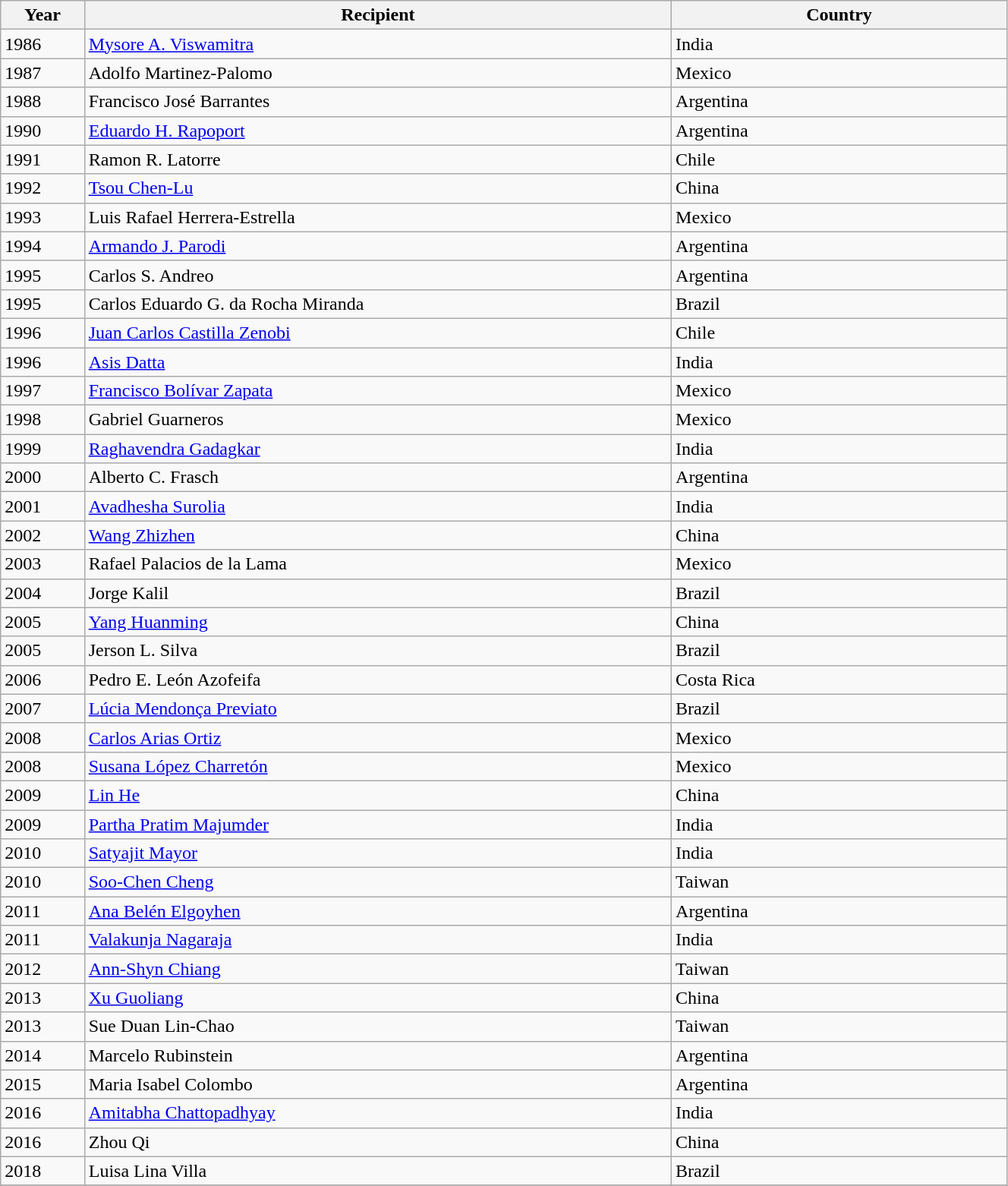<table class="wikitable plainrowheaders sortable" style="width:70%">
<tr>
<th scope="col" style="width:5%">Year</th>
<th scope="col" style="width:35%">Recipient</th>
<th scope="col" style="width:20%">Country</th>
</tr>
<tr>
<td>1986</td>
<td><a href='#'>Mysore A. Viswamitra</a></td>
<td>India</td>
</tr>
<tr>
<td>1987</td>
<td>Adolfo Martinez-Palomo</td>
<td>Mexico</td>
</tr>
<tr>
<td>1988</td>
<td>Francisco José Barrantes</td>
<td>Argentina</td>
</tr>
<tr>
<td>1990</td>
<td><a href='#'>Eduardo H. Rapoport</a></td>
<td>Argentina</td>
</tr>
<tr>
<td>1991</td>
<td>Ramon R. Latorre</td>
<td>Chile</td>
</tr>
<tr>
<td>1992</td>
<td><a href='#'>Tsou Chen-Lu</a></td>
<td>China</td>
</tr>
<tr>
<td>1993</td>
<td>Luis Rafael Herrera-Estrella</td>
<td>Mexico</td>
</tr>
<tr>
<td>1994</td>
<td><a href='#'>Armando J. Parodi</a></td>
<td>Argentina</td>
</tr>
<tr>
<td>1995</td>
<td>Carlos S. Andreo</td>
<td>Argentina</td>
</tr>
<tr>
<td>1995</td>
<td>Carlos Eduardo G. da Rocha Miranda</td>
<td>Brazil</td>
</tr>
<tr>
<td>1996</td>
<td><a href='#'>Juan Carlos Castilla Zenobi</a></td>
<td>Chile</td>
</tr>
<tr>
<td>1996</td>
<td><a href='#'>Asis Datta</a></td>
<td>India</td>
</tr>
<tr>
<td>1997</td>
<td><a href='#'>Francisco Bolívar Zapata</a></td>
<td>Mexico</td>
</tr>
<tr>
<td>1998</td>
<td>Gabriel Guarneros</td>
<td>Mexico</td>
</tr>
<tr>
<td>1999</td>
<td><a href='#'>Raghavendra Gadagkar</a></td>
<td>India</td>
</tr>
<tr>
<td>2000</td>
<td>Alberto C. Frasch</td>
<td>Argentina</td>
</tr>
<tr>
<td>2001</td>
<td><a href='#'>Avadhesha Surolia</a></td>
<td>India</td>
</tr>
<tr>
<td>2002</td>
<td><a href='#'>Wang Zhizhen</a></td>
<td>China</td>
</tr>
<tr>
<td>2003</td>
<td>Rafael Palacios de la Lama</td>
<td>Mexico</td>
</tr>
<tr>
<td>2004</td>
<td>Jorge Kalil</td>
<td>Brazil</td>
</tr>
<tr>
<td>2005</td>
<td><a href='#'>Yang Huanming</a></td>
<td>China</td>
</tr>
<tr>
<td>2005</td>
<td>Jerson L. Silva</td>
<td>Brazil</td>
</tr>
<tr>
<td>2006</td>
<td>Pedro E. León Azofeifa</td>
<td>Costa Rica</td>
</tr>
<tr>
<td>2007</td>
<td><a href='#'>Lúcia Mendonça Previato</a></td>
<td>Brazil</td>
</tr>
<tr>
<td>2008</td>
<td><a href='#'>Carlos Arias Ortiz</a></td>
<td>Mexico</td>
</tr>
<tr>
<td>2008</td>
<td><a href='#'>Susana López Charretón</a></td>
<td>Mexico</td>
</tr>
<tr>
<td>2009</td>
<td><a href='#'>Lin He</a></td>
<td>China</td>
</tr>
<tr>
<td>2009</td>
<td><a href='#'>Partha Pratim Majumder</a></td>
<td>India</td>
</tr>
<tr>
<td>2010</td>
<td><a href='#'>Satyajit Mayor</a></td>
<td>India</td>
</tr>
<tr>
<td>2010</td>
<td><a href='#'>Soo-Chen Cheng</a></td>
<td>Taiwan</td>
</tr>
<tr>
<td>2011</td>
<td><a href='#'>Ana Belén Elgoyhen</a></td>
<td>Argentina</td>
</tr>
<tr>
<td>2011</td>
<td><a href='#'>Valakunja Nagaraja</a></td>
<td>India</td>
</tr>
<tr>
<td>2012</td>
<td><a href='#'>Ann-Shyn Chiang</a></td>
<td>Taiwan</td>
</tr>
<tr>
<td>2013</td>
<td><a href='#'>Xu Guoliang</a></td>
<td>China</td>
</tr>
<tr>
<td>2013</td>
<td>Sue Duan Lin-Chao</td>
<td>Taiwan</td>
</tr>
<tr>
<td>2014</td>
<td>Marcelo Rubinstein</td>
<td>Argentina</td>
</tr>
<tr>
<td>2015</td>
<td>Maria Isabel Colombo</td>
<td>Argentina</td>
</tr>
<tr>
<td>2016</td>
<td><a href='#'>Amitabha Chattopadhyay</a></td>
<td>India</td>
</tr>
<tr>
<td>2016</td>
<td>Zhou Qi</td>
<td>China</td>
</tr>
<tr>
<td>2018</td>
<td>Luisa Lina Villa</td>
<td>Brazil</td>
</tr>
<tr>
</tr>
</table>
